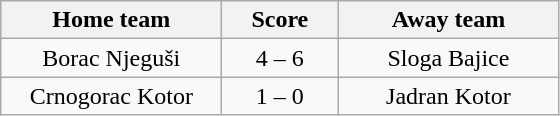<table class="wikitable" style="text-align: center">
<tr>
<th width=140>Home team</th>
<th width=70>Score</th>
<th width=140>Away team</th>
</tr>
<tr>
<td>Borac Njeguši</td>
<td>4 – 6</td>
<td>Sloga Bajice</td>
</tr>
<tr>
<td>Crnogorac Kotor</td>
<td>1 – 0</td>
<td>Jadran Kotor</td>
</tr>
</table>
